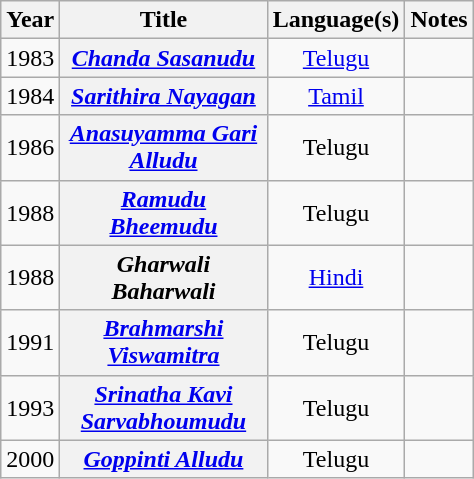<table class="wikitable plainrowheaders sortable" style="width:25%;">
<tr>
<th scope="col">Year</th>
<th scope="col">Title</th>
<th scope="col">Language(s)</th>
<th scope="col">Notes</th>
</tr>
<tr>
<td style="text-align:center;">1983</td>
<th scope="row"><em><a href='#'>Chanda Sasanudu</a></em></th>
<td style="text-align:center;"><a href='#'>Telugu</a></td>
<td></td>
</tr>
<tr>
<td style="text-align:center;">1984</td>
<th scope="row"><em><a href='#'>Sarithira Nayagan</a></em></th>
<td style="text-align:center;"><a href='#'>Tamil</a></td>
<td></td>
</tr>
<tr>
<td style="text-align:center;">1986</td>
<th scope="row"><em><a href='#'>Anasuyamma Gari Alludu</a></em></th>
<td style="text-align:center;">Telugu</td>
<td></td>
</tr>
<tr>
<td style="text-align:center;">1988</td>
<th scope="row"><em><a href='#'>Ramudu Bheemudu</a></em></th>
<td style="text-align:center;">Telugu</td>
<td></td>
</tr>
<tr>
<td style="text-align:center;">1988</td>
<th scope="row"><em>Gharwali Baharwali</em></th>
<td style="text-align:center;"><a href='#'>Hindi</a></td>
<td></td>
</tr>
<tr>
<td style="text-align:center;">1991</td>
<th scope="row"><em><a href='#'>Brahmarshi Viswamitra</a></em></th>
<td style="text-align:center;">Telugu</td>
<td></td>
</tr>
<tr>
<td style="text-align:center;">1993</td>
<th scope="row"><em><a href='#'>Srinatha Kavi Sarvabhoumudu</a></em></th>
<td style="text-align:center;">Telugu</td>
<td></td>
</tr>
<tr>
<td style="text-align:center;">2000</td>
<th scope="row"><em><a href='#'>Goppinti Alludu</a></em></th>
<td style="text-align:center;">Telugu</td>
<td></td>
</tr>
</table>
